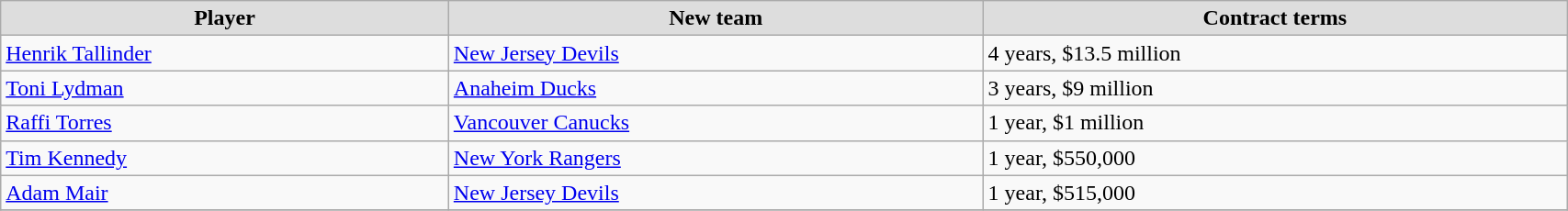<table class="wikitable" width=90%>
<tr align="center" bgcolor="#dddddd">
<td><strong>Player</strong></td>
<td><strong>New team</strong></td>
<td><strong>Contract terms</strong></td>
</tr>
<tr>
<td><a href='#'>Henrik Tallinder</a></td>
<td><a href='#'>New Jersey Devils</a></td>
<td>4 years, $13.5 million</td>
</tr>
<tr>
<td><a href='#'>Toni Lydman</a></td>
<td><a href='#'>Anaheim Ducks</a></td>
<td>3 years, $9 million</td>
</tr>
<tr>
<td><a href='#'>Raffi Torres</a></td>
<td><a href='#'>Vancouver Canucks</a></td>
<td>1 year, $1 million</td>
</tr>
<tr>
<td><a href='#'>Tim Kennedy</a></td>
<td><a href='#'>New York Rangers</a></td>
<td>1 year, $550,000</td>
</tr>
<tr>
<td><a href='#'>Adam Mair</a></td>
<td><a href='#'>New Jersey Devils</a></td>
<td>1 year, $515,000</td>
</tr>
<tr>
</tr>
</table>
